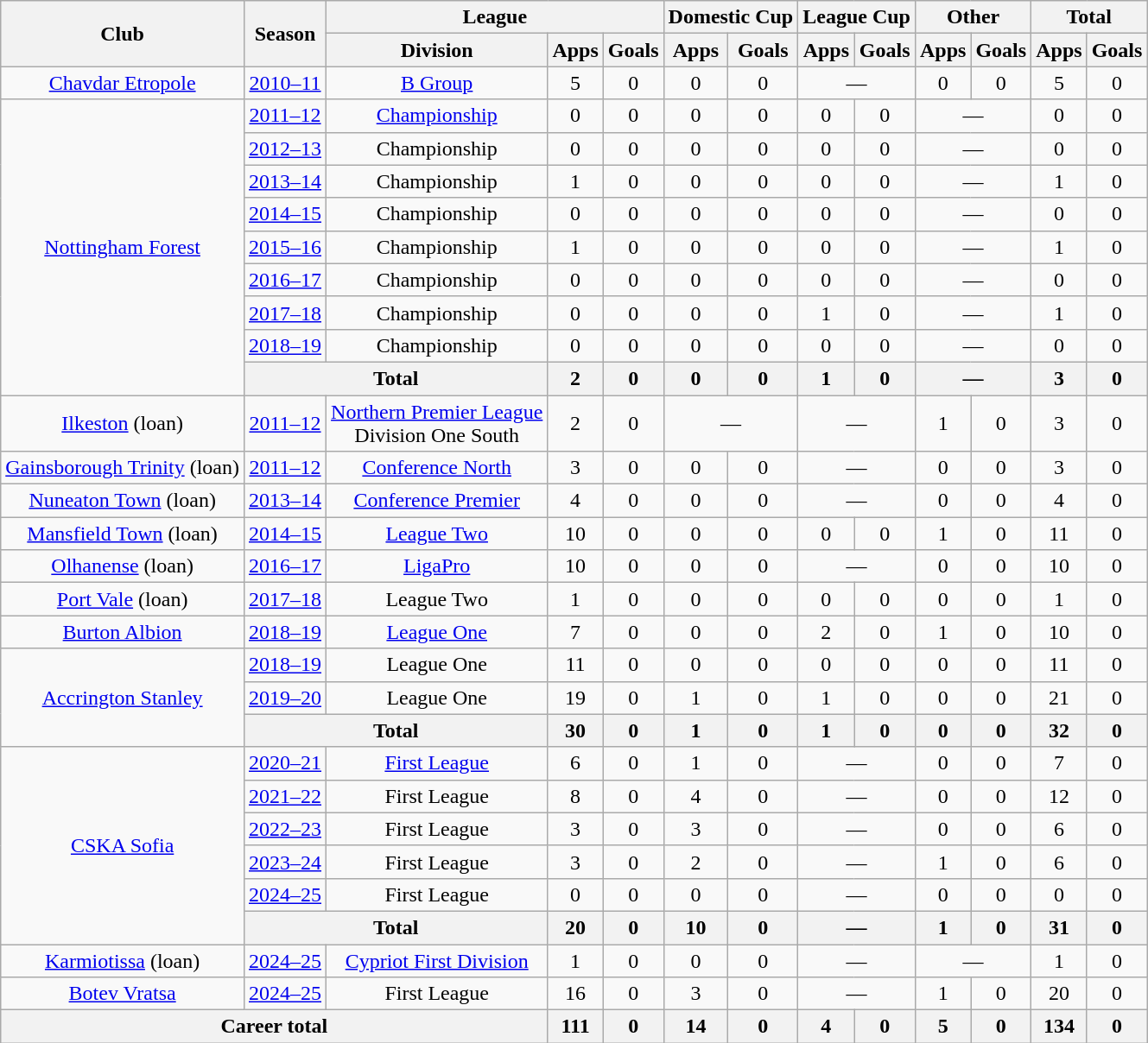<table class="wikitable" style="text-align: center;">
<tr>
<th rowspan="2">Club</th>
<th rowspan="2">Season</th>
<th colspan="3">League</th>
<th colspan="2">Domestic Cup</th>
<th colspan="2">League Cup</th>
<th colspan="2">Other</th>
<th colspan="2">Total</th>
</tr>
<tr>
<th>Division</th>
<th>Apps</th>
<th>Goals</th>
<th>Apps</th>
<th>Goals</th>
<th>Apps</th>
<th>Goals</th>
<th>Apps</th>
<th>Goals</th>
<th>Apps</th>
<th>Goals</th>
</tr>
<tr>
<td><a href='#'>Chavdar Etropole</a></td>
<td><a href='#'>2010–11</a></td>
<td><a href='#'>B Group</a></td>
<td>5</td>
<td>0</td>
<td>0</td>
<td>0</td>
<td colspan="2">—</td>
<td>0</td>
<td>0</td>
<td>5</td>
<td>0</td>
</tr>
<tr>
<td rowspan="9" valign="center"><a href='#'>Nottingham Forest</a></td>
<td><a href='#'>2011–12</a></td>
<td rowspan="1" valign="center"><a href='#'>Championship</a></td>
<td>0</td>
<td>0</td>
<td>0</td>
<td>0</td>
<td>0</td>
<td>0</td>
<td colspan="2">—</td>
<td>0</td>
<td>0</td>
</tr>
<tr>
<td><a href='#'>2012–13</a></td>
<td rowspan="1" valign="center">Championship</td>
<td>0</td>
<td>0</td>
<td>0</td>
<td>0</td>
<td>0</td>
<td>0</td>
<td colspan="2">—</td>
<td>0</td>
<td>0</td>
</tr>
<tr>
<td><a href='#'>2013–14</a></td>
<td rowspan="1" valign="center">Championship</td>
<td>1</td>
<td>0</td>
<td>0</td>
<td>0</td>
<td>0</td>
<td>0</td>
<td colspan="2">—</td>
<td>1</td>
<td>0</td>
</tr>
<tr>
<td><a href='#'>2014–15</a></td>
<td rowspan="1" valign="center">Championship</td>
<td>0</td>
<td>0</td>
<td>0</td>
<td>0</td>
<td>0</td>
<td>0</td>
<td colspan="2">—</td>
<td>0</td>
<td>0</td>
</tr>
<tr>
<td><a href='#'>2015–16</a></td>
<td rowspan="1" valign="center">Championship</td>
<td>1</td>
<td>0</td>
<td>0</td>
<td>0</td>
<td>0</td>
<td>0</td>
<td colspan="2">—</td>
<td>1</td>
<td>0</td>
</tr>
<tr>
<td><a href='#'>2016–17</a></td>
<td rowspan="1" valign="center">Championship</td>
<td>0</td>
<td>0</td>
<td>0</td>
<td>0</td>
<td>0</td>
<td>0</td>
<td colspan="2">—</td>
<td>0</td>
<td>0</td>
</tr>
<tr>
<td><a href='#'>2017–18</a></td>
<td rowspan="1" valign="center">Championship</td>
<td>0</td>
<td>0</td>
<td>0</td>
<td>0</td>
<td>1</td>
<td>0</td>
<td colspan="2">—</td>
<td>1</td>
<td>0</td>
</tr>
<tr>
<td><a href='#'>2018–19</a></td>
<td rowspan="1" valign="center">Championship</td>
<td>0</td>
<td>0</td>
<td>0</td>
<td>0</td>
<td>0</td>
<td>0</td>
<td colspan="2">—</td>
<td>0</td>
<td>0</td>
</tr>
<tr>
<th colspan="2">Total</th>
<th>2</th>
<th>0</th>
<th>0</th>
<th>0</th>
<th>1</th>
<th>0</th>
<th colspan="2">—</th>
<th>3</th>
<th>0</th>
</tr>
<tr>
<td><a href='#'>Ilkeston</a> (loan)</td>
<td><a href='#'>2011–12</a></td>
<td><a href='#'>Northern Premier League</a><br>Division One South</td>
<td>2</td>
<td>0</td>
<td colspan="2">—</td>
<td colspan="2">—</td>
<td>1</td>
<td>0</td>
<td>3</td>
<td>0</td>
</tr>
<tr>
<td valign="center"><a href='#'>Gainsborough Trinity</a> (loan)</td>
<td><a href='#'>2011–12</a></td>
<td><a href='#'>Conference North</a></td>
<td>3</td>
<td>0</td>
<td>0</td>
<td>0</td>
<td colspan="2">—</td>
<td>0</td>
<td>0</td>
<td>3</td>
<td>0</td>
</tr>
<tr>
<td valign="center"><a href='#'>Nuneaton Town</a> (loan)</td>
<td><a href='#'>2013–14</a></td>
<td><a href='#'>Conference Premier</a></td>
<td>4</td>
<td>0</td>
<td>0</td>
<td>0</td>
<td colspan="2">—</td>
<td>0</td>
<td>0</td>
<td>4</td>
<td>0</td>
</tr>
<tr>
<td valign="center"><a href='#'>Mansfield Town</a> (loan)</td>
<td><a href='#'>2014–15</a></td>
<td><a href='#'>League Two</a></td>
<td>10</td>
<td>0</td>
<td>0</td>
<td>0</td>
<td>0</td>
<td>0</td>
<td>1</td>
<td>0</td>
<td>11</td>
<td>0</td>
</tr>
<tr>
<td valign="center"><a href='#'>Olhanense</a> (loan)</td>
<td><a href='#'>2016–17</a></td>
<td><a href='#'>LigaPro</a></td>
<td>10</td>
<td>0</td>
<td>0</td>
<td>0</td>
<td colspan="2">—</td>
<td>0</td>
<td>0</td>
<td>10</td>
<td>0</td>
</tr>
<tr>
<td valign="center"><a href='#'>Port Vale</a> (loan)</td>
<td><a href='#'>2017–18</a></td>
<td>League Two</td>
<td>1</td>
<td>0</td>
<td>0</td>
<td>0</td>
<td>0</td>
<td>0</td>
<td>0</td>
<td>0</td>
<td>1</td>
<td>0</td>
</tr>
<tr>
<td><a href='#'>Burton Albion</a></td>
<td><a href='#'>2018–19</a></td>
<td><a href='#'>League One</a></td>
<td>7</td>
<td>0</td>
<td>0</td>
<td>0</td>
<td>2</td>
<td>0</td>
<td>1</td>
<td>0</td>
<td>10</td>
<td>0</td>
</tr>
<tr>
<td rowspan="3"><a href='#'>Accrington Stanley</a></td>
<td><a href='#'>2018–19</a></td>
<td>League One</td>
<td>11</td>
<td>0</td>
<td>0</td>
<td>0</td>
<td>0</td>
<td>0</td>
<td>0</td>
<td>0</td>
<td>11</td>
<td>0</td>
</tr>
<tr>
<td><a href='#'>2019–20</a></td>
<td>League One</td>
<td>19</td>
<td>0</td>
<td>1</td>
<td>0</td>
<td>1</td>
<td>0</td>
<td>0</td>
<td>0</td>
<td>21</td>
<td>0</td>
</tr>
<tr>
<th colspan="2">Total</th>
<th>30</th>
<th>0</th>
<th>1</th>
<th>0</th>
<th>1</th>
<th>0</th>
<th>0</th>
<th>0</th>
<th>32</th>
<th>0</th>
</tr>
<tr>
<td rowspan="6" valign="center"><a href='#'>CSKA Sofia</a></td>
<td><a href='#'>2020–21</a></td>
<td><a href='#'>First League</a></td>
<td>6</td>
<td>0</td>
<td>1</td>
<td>0</td>
<td colspan="2">—</td>
<td>0</td>
<td>0</td>
<td>7</td>
<td>0</td>
</tr>
<tr>
<td><a href='#'>2021–22</a></td>
<td>First League</td>
<td>8</td>
<td>0</td>
<td>4</td>
<td>0</td>
<td colspan="2">—</td>
<td>0</td>
<td>0</td>
<td>12</td>
<td>0</td>
</tr>
<tr>
<td><a href='#'>2022–23</a></td>
<td>First League</td>
<td>3</td>
<td>0</td>
<td>3</td>
<td>0</td>
<td colspan="2">—</td>
<td>0</td>
<td>0</td>
<td>6</td>
<td>0</td>
</tr>
<tr>
<td><a href='#'>2023–24</a></td>
<td>First League</td>
<td>3</td>
<td>0</td>
<td>2</td>
<td>0</td>
<td colspan="2">—</td>
<td>1</td>
<td>0</td>
<td>6</td>
<td>0</td>
</tr>
<tr>
<td><a href='#'>2024–25</a></td>
<td>First League</td>
<td>0</td>
<td>0</td>
<td>0</td>
<td>0</td>
<td colspan="2">—</td>
<td>0</td>
<td>0</td>
<td>0</td>
<td>0</td>
</tr>
<tr>
<th colspan="2">Total</th>
<th>20</th>
<th>0</th>
<th>10</th>
<th>0</th>
<th colspan="2">—</th>
<th>1</th>
<th>0</th>
<th>31</th>
<th>0</th>
</tr>
<tr>
<td valign="center"><a href='#'>Karmiotissa</a> (loan)</td>
<td><a href='#'>2024–25</a></td>
<td><a href='#'>Cypriot First Division</a></td>
<td>1</td>
<td>0</td>
<td>0</td>
<td>0</td>
<td colspan="2">—</td>
<td colspan="2">—</td>
<td>1</td>
<td>0</td>
</tr>
<tr>
<td valign="center"><a href='#'>Botev Vratsa</a></td>
<td><a href='#'>2024–25</a></td>
<td>First League</td>
<td>16</td>
<td>0</td>
<td>3</td>
<td>0</td>
<td colspan="2">—</td>
<td>1</td>
<td>0</td>
<td>20</td>
<td>0</td>
</tr>
<tr>
<th colspan="3">Career total</th>
<th>111</th>
<th>0</th>
<th>14</th>
<th>0</th>
<th>4</th>
<th>0</th>
<th>5</th>
<th>0</th>
<th>134</th>
<th>0</th>
</tr>
</table>
